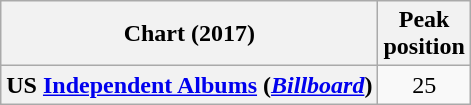<table class="wikitable plainrowheaders" style="text-align:center">
<tr>
<th scope="col">Chart (2017)</th>
<th scope="col">Peak<br>position</th>
</tr>
<tr>
<th scope="row">US <a href='#'>Independent Albums</a> (<em><a href='#'>Billboard</a></em>)</th>
<td>25</td>
</tr>
</table>
